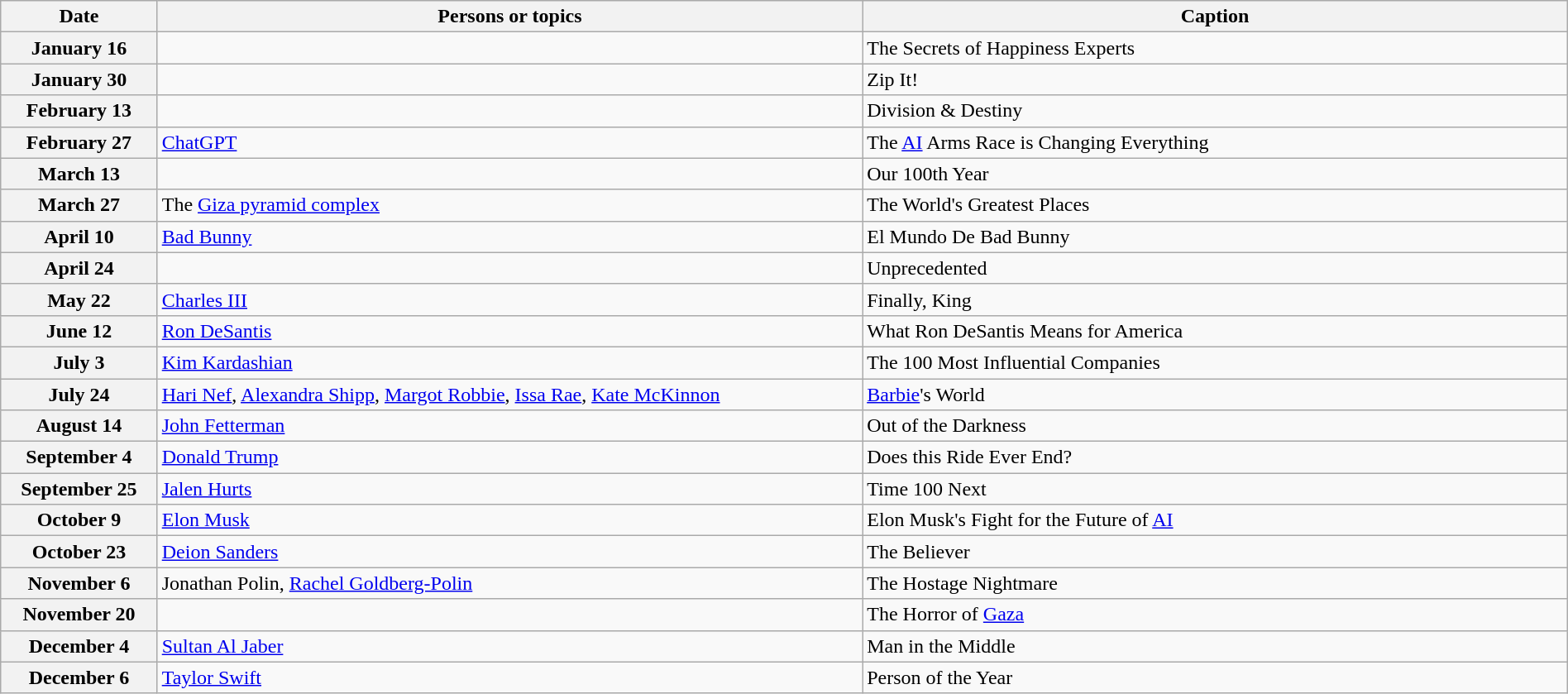<table class="wikitable sortable" style="width:100%;">
<tr>
<th width="10%">Date</th>
<th width="45%">Persons or topics</th>
<th width="45%">Caption</th>
</tr>
<tr>
<th>January 16</th>
<td></td>
<td>The Secrets of Happiness Experts</td>
</tr>
<tr>
<th>January 30</th>
<td></td>
<td>Zip It!</td>
</tr>
<tr>
<th>February 13</th>
<td></td>
<td>Division & Destiny</td>
</tr>
<tr>
<th>February 27</th>
<td><a href='#'>ChatGPT</a></td>
<td>The <a href='#'>AI</a> Arms Race is Changing Everything</td>
</tr>
<tr>
<th>March 13</th>
<td></td>
<td>Our 100th Year</td>
</tr>
<tr>
<th>March 27</th>
<td>The <a href='#'>Giza pyramid complex</a></td>
<td>The World's Greatest Places</td>
</tr>
<tr>
<th>April 10</th>
<td><a href='#'>Bad Bunny</a></td>
<td>El Mundo De Bad Bunny</td>
</tr>
<tr>
<th>April 24</th>
<td></td>
<td>Unprecedented</td>
</tr>
<tr>
<th>May 22</th>
<td><a href='#'>Charles III</a></td>
<td>Finally, King</td>
</tr>
<tr>
<th>June 12</th>
<td><a href='#'>Ron DeSantis</a></td>
<td>What Ron DeSantis Means for America</td>
</tr>
<tr>
<th>July 3</th>
<td><a href='#'>Kim Kardashian</a></td>
<td>The 100 Most Influential Companies</td>
</tr>
<tr>
<th>July 24</th>
<td><a href='#'>Hari Nef</a>, <a href='#'>Alexandra Shipp</a>, <a href='#'>Margot Robbie</a>, <a href='#'>Issa Rae</a>, <a href='#'>Kate McKinnon</a></td>
<td><a href='#'>Barbie</a>'s World</td>
</tr>
<tr>
<th>August 14</th>
<td><a href='#'>John Fetterman</a></td>
<td>Out of the Darkness</td>
</tr>
<tr>
<th>September 4</th>
<td><a href='#'>Donald Trump</a></td>
<td>Does this Ride Ever End?</td>
</tr>
<tr>
<th>September 25</th>
<td><a href='#'>Jalen Hurts</a></td>
<td>Time 100 Next</td>
</tr>
<tr>
<th>October 9</th>
<td><a href='#'>Elon Musk</a></td>
<td>Elon Musk's Fight for the Future of <a href='#'>AI</a></td>
</tr>
<tr>
<th>October 23</th>
<td><a href='#'>Deion Sanders</a></td>
<td>The Believer</td>
</tr>
<tr>
<th>November 6</th>
<td>Jonathan Polin, <a href='#'>Rachel Goldberg-Polin</a></td>
<td>The Hostage Nightmare</td>
</tr>
<tr>
<th>November 20</th>
<td></td>
<td>The Horror of <a href='#'>Gaza</a></td>
</tr>
<tr>
<th>December 4</th>
<td><a href='#'>Sultan Al Jaber</a></td>
<td>Man in the Middle</td>
</tr>
<tr>
<th>December 6</th>
<td><a href='#'>Taylor Swift</a></td>
<td>Person of the Year</td>
</tr>
</table>
